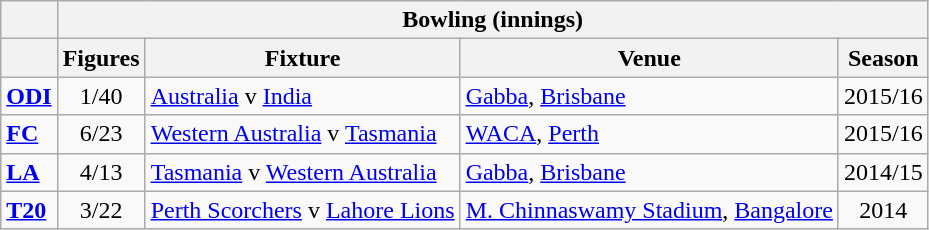<table class="wikitable">
<tr>
<th></th>
<th colspan="4">Bowling (innings)</th>
</tr>
<tr>
<th></th>
<th>Figures</th>
<th>Fixture</th>
<th>Venue</th>
<th>Season</th>
</tr>
<tr>
<td><strong><a href='#'>ODI</a></strong></td>
<td style="text-align:center;">1/40</td>
<td><a href='#'>Australia</a> v <a href='#'>India</a></td>
<td><a href='#'>Gabba</a>, <a href='#'>Brisbane</a></td>
<td style="text-align:center;">2015/16</td>
</tr>
<tr>
<td><strong><a href='#'>FC</a></strong></td>
<td style="text-align:center;">6/23</td>
<td><a href='#'>Western Australia</a> v <a href='#'>Tasmania</a></td>
<td><a href='#'>WACA</a>, <a href='#'>Perth</a></td>
<td style="text-align:center;">2015/16</td>
</tr>
<tr>
<td><strong><a href='#'>LA</a></strong></td>
<td style="text-align:center;">4/13</td>
<td><a href='#'>Tasmania</a> v <a href='#'>Western Australia</a></td>
<td><a href='#'>Gabba</a>, <a href='#'>Brisbane</a></td>
<td style="text-align:center;">2014/15</td>
</tr>
<tr>
<td><strong><a href='#'>T20</a></strong></td>
<td style="text-align:center;">3/22</td>
<td><a href='#'>Perth Scorchers</a> v <a href='#'>Lahore Lions</a></td>
<td><a href='#'>M. Chinnaswamy Stadium</a>, <a href='#'>Bangalore</a></td>
<td style="text-align:center;">2014</td>
</tr>
</table>
